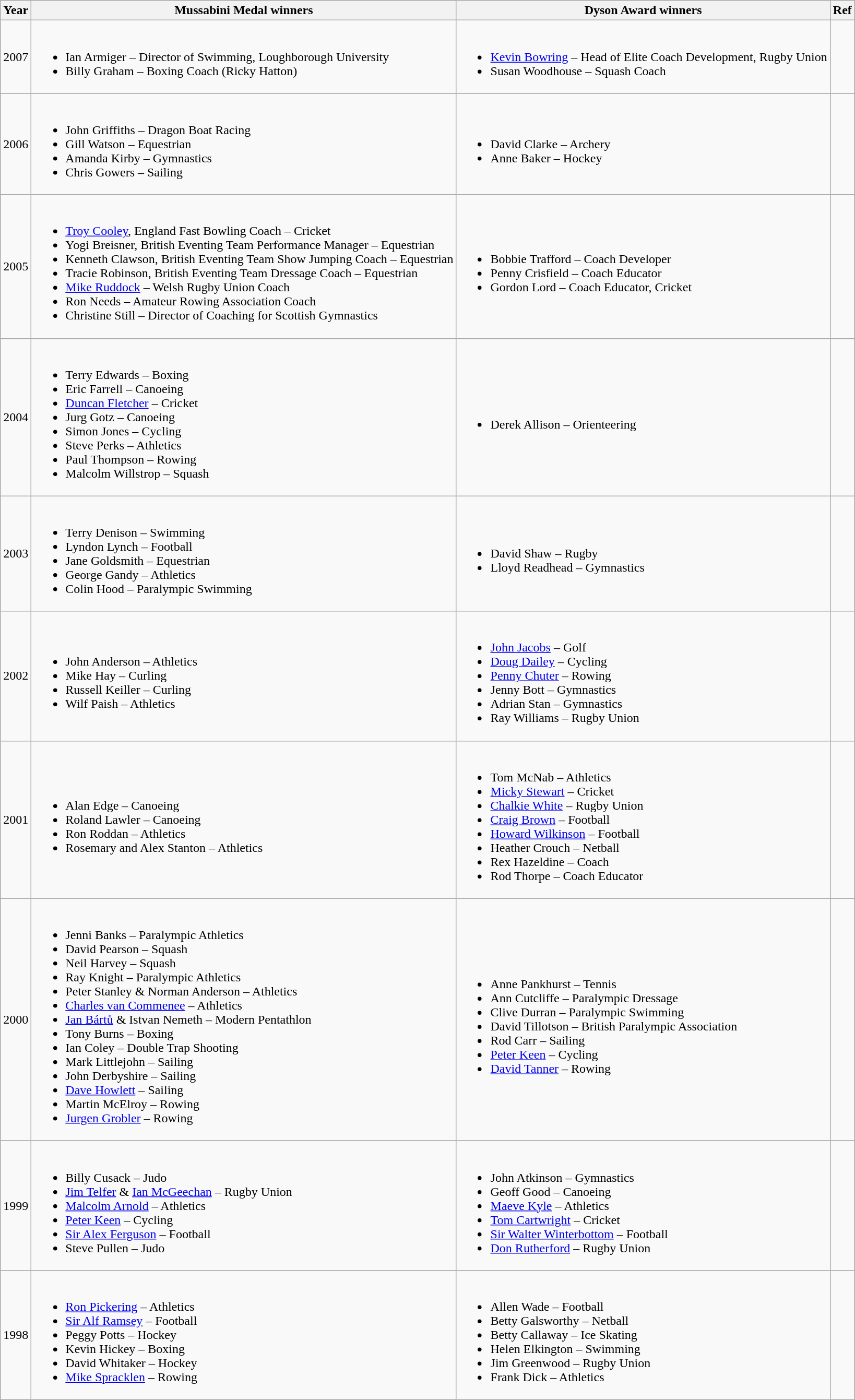<table class="wikitable">
<tr>
<th>Year</th>
<th>Mussabini Medal winners</th>
<th>Dyson Award winners</th>
<th>Ref</th>
</tr>
<tr>
<td>2007</td>
<td><br><ul><li>Ian Armiger – Director of Swimming, Loughborough University</li><li>Billy Graham – Boxing Coach (Ricky Hatton)</li></ul></td>
<td><br><ul><li><a href='#'>Kevin Bowring</a> – Head of Elite Coach Development, Rugby Union</li><li>Susan Woodhouse – Squash Coach</li></ul></td>
<td></td>
</tr>
<tr>
<td>2006</td>
<td><br><ul><li>John Griffiths – Dragon Boat Racing</li><li>Gill Watson – Equestrian</li><li>Amanda Kirby – Gymnastics</li><li>Chris Gowers – Sailing</li></ul></td>
<td><br><ul><li>David Clarke – Archery</li><li>Anne Baker – Hockey</li></ul></td>
<td></td>
</tr>
<tr>
<td>2005</td>
<td><br><ul><li><a href='#'>Troy Cooley</a>, England Fast Bowling Coach – Cricket</li><li>Yogi Breisner, British Eventing Team Performance Manager – Equestrian</li><li>Kenneth Clawson, British Eventing Team Show Jumping Coach – Equestrian</li><li>Tracie Robinson, British Eventing Team Dressage Coach – Equestrian</li><li><a href='#'>Mike Ruddock</a> – Welsh Rugby Union Coach</li><li>Ron Needs – Amateur Rowing Association Coach</li><li>Christine Still – Director of Coaching for Scottish Gymnastics</li></ul></td>
<td><br><ul><li>Bobbie Trafford – Coach Developer</li><li>Penny Crisfield – Coach Educator</li><li>Gordon Lord – Coach Educator, Cricket</li></ul></td>
<td></td>
</tr>
<tr>
<td>2004</td>
<td><br><ul><li>Terry Edwards – Boxing</li><li>Eric Farrell – Canoeing</li><li><a href='#'>Duncan Fletcher</a> – Cricket</li><li>Jurg Gotz – Canoeing</li><li>Simon Jones – Cycling</li><li>Steve Perks – Athletics</li><li>Paul Thompson – Rowing</li><li>Malcolm Willstrop – Squash</li></ul></td>
<td><br><ul><li>Derek Allison – Orienteering</li></ul></td>
<td></td>
</tr>
<tr>
<td>2003</td>
<td><br><ul><li>Terry Denison – Swimming</li><li>Lyndon Lynch – Football</li><li>Jane Goldsmith – Equestrian</li><li>George Gandy – Athletics</li><li>Colin Hood – Paralympic Swimming</li></ul></td>
<td><br><ul><li>David Shaw – Rugby</li><li>Lloyd Readhead – Gymnastics</li></ul></td>
<td></td>
</tr>
<tr>
<td>2002</td>
<td><br><ul><li>John Anderson – Athletics</li><li>Mike Hay – Curling</li><li>Russell Keiller – Curling</li><li>Wilf Paish – Athletics</li></ul></td>
<td><br><ul><li><a href='#'>John Jacobs</a> – Golf</li><li><a href='#'>Doug Dailey</a> – Cycling</li><li><a href='#'>Penny Chuter</a> – Rowing</li><li>Jenny Bott – Gymnastics</li><li>Adrian Stan – Gymnastics</li><li>Ray Williams – Rugby Union</li></ul></td>
<td></td>
</tr>
<tr>
<td>2001</td>
<td><br><ul><li>Alan Edge – Canoeing</li><li>Roland Lawler – Canoeing</li><li>Ron Roddan – Athletics</li><li>Rosemary and Alex Stanton – Athletics</li></ul></td>
<td><br><ul><li>Tom McNab – Athletics</li><li><a href='#'>Micky Stewart</a> – Cricket</li><li><a href='#'>Chalkie White</a> – Rugby Union</li><li><a href='#'>Craig Brown</a> – Football</li><li><a href='#'>Howard Wilkinson</a> – Football</li><li>Heather Crouch – Netball</li><li>Rex Hazeldine – Coach</li><li>Rod Thorpe – Coach Educator</li></ul></td>
<td></td>
</tr>
<tr>
<td>2000</td>
<td><br><ul><li>Jenni Banks – Paralympic Athletics</li><li>David Pearson – Squash</li><li>Neil Harvey – Squash</li><li>Ray Knight – Paralympic Athletics</li><li>Peter Stanley & Norman Anderson – Athletics</li><li><a href='#'>Charles van Commenee</a> – Athletics</li><li><a href='#'>Jan Bártů</a> & Istvan Nemeth – Modern Pentathlon</li><li>Tony Burns – Boxing</li><li>Ian Coley – Double Trap Shooting</li><li>Mark Littlejohn – Sailing</li><li>John Derbyshire – Sailing</li><li><a href='#'>Dave Howlett</a> – Sailing</li><li>Martin McElroy – Rowing</li><li><a href='#'>Jurgen Grobler</a> – Rowing</li></ul></td>
<td><br><ul><li>Anne Pankhurst – Tennis</li><li>Ann Cutcliffe – Paralympic Dressage</li><li>Clive Durran – Paralympic Swimming</li><li>David Tillotson – British Paralympic Association</li><li>Rod Carr – Sailing</li><li><a href='#'>Peter Keen</a> – Cycling</li><li><a href='#'>David Tanner</a> – Rowing</li></ul></td>
<td></td>
</tr>
<tr>
<td>1999</td>
<td><br><ul><li>Billy Cusack – Judo</li><li><a href='#'>Jim Telfer</a> & <a href='#'>Ian McGeechan</a> – Rugby Union</li><li><a href='#'>Malcolm Arnold</a> – Athletics</li><li><a href='#'>Peter Keen</a> – Cycling</li><li><a href='#'>Sir Alex Ferguson</a> – Football</li><li>Steve Pullen – Judo</li></ul></td>
<td><br><ul><li>John Atkinson – Gymnastics</li><li>Geoff Good – Canoeing</li><li><a href='#'>Maeve Kyle</a> – Athletics</li><li><a href='#'>Tom Cartwright</a> – Cricket</li><li><a href='#'>Sir Walter Winterbottom</a> – Football</li><li><a href='#'>Don Rutherford</a> – Rugby Union</li></ul></td>
<td></td>
</tr>
<tr>
<td>1998</td>
<td><br><ul><li><a href='#'>Ron Pickering</a> – Athletics</li><li><a href='#'>Sir Alf Ramsey</a> – Football</li><li>Peggy Potts – Hockey</li><li>Kevin Hickey – Boxing</li><li>David Whitaker – Hockey</li><li><a href='#'>Mike Spracklen</a> – Rowing</li></ul></td>
<td><br><ul><li>Allen Wade – Football</li><li>Betty Galsworthy – Netball</li><li>Betty Callaway – Ice Skating</li><li>Helen Elkington – Swimming</li><li>Jim Greenwood – Rugby Union</li><li>Frank Dick – Athletics</li></ul></td>
<td></td>
</tr>
</table>
